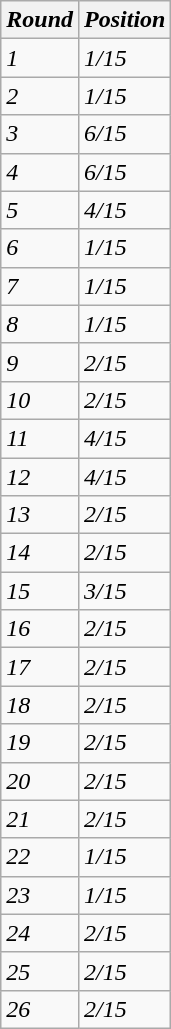<table class="wikitable">
<tr>
<th><em>Round</em></th>
<th><em>Position</em></th>
</tr>
<tr>
<td><em>1</em></td>
<td><em>1/15</em></td>
</tr>
<tr>
<td><em>2</em></td>
<td><em>1/15</em></td>
</tr>
<tr>
<td><em>3</em></td>
<td><em>6/15</em></td>
</tr>
<tr>
<td><em>4</em></td>
<td><em>6/15</em></td>
</tr>
<tr>
<td><em>5</em></td>
<td><em>4/15</em></td>
</tr>
<tr>
<td><em>6</em></td>
<td><em>1/15</em></td>
</tr>
<tr>
<td><em>7</em></td>
<td><em>1/15</em></td>
</tr>
<tr>
<td><em>8</em></td>
<td><em>1/15</em></td>
</tr>
<tr>
<td><em>9</em></td>
<td><em>2/15</em></td>
</tr>
<tr>
<td><em>10</em></td>
<td><em>2/15</em></td>
</tr>
<tr>
<td><em>11</em></td>
<td><em>4/15</em></td>
</tr>
<tr>
<td><em>12</em></td>
<td><em>4/15</em></td>
</tr>
<tr>
<td><em>13</em></td>
<td><em>2/15</em></td>
</tr>
<tr>
<td><em>14</em></td>
<td><em>2/15</em></td>
</tr>
<tr>
<td><em>15</em></td>
<td><em>3/15</em></td>
</tr>
<tr>
<td><em>16</em></td>
<td><em>2/15</em></td>
</tr>
<tr>
<td><em>17</em></td>
<td><em>2/15</em></td>
</tr>
<tr>
<td><em>18</em></td>
<td><em>2/15</em></td>
</tr>
<tr>
<td><em>19</em></td>
<td><em>2/15</em></td>
</tr>
<tr>
<td><em>20</em></td>
<td><em>2/15</em></td>
</tr>
<tr>
<td><em>21</em></td>
<td><em>2/15</em></td>
</tr>
<tr>
<td><em>22</em></td>
<td><em>1/15</em></td>
</tr>
<tr>
<td><em>23</em></td>
<td><em>1/15</em></td>
</tr>
<tr>
<td><em>24</em></td>
<td><em>2/15</em></td>
</tr>
<tr>
<td><em>25</em></td>
<td><em>2/15</em></td>
</tr>
<tr>
<td><em>26</em></td>
<td><em>2/15</em></td>
</tr>
</table>
